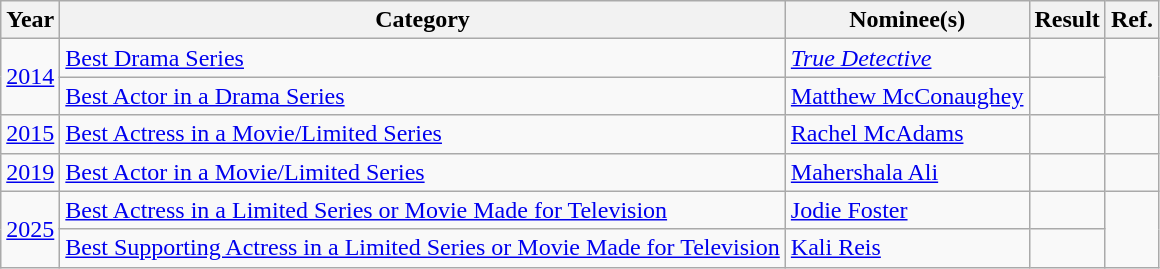<table class="wikitable plainrowheaders">
<tr>
<th>Year</th>
<th>Category</th>
<th>Nominee(s)</th>
<th>Result</th>
<th>Ref.</th>
</tr>
<tr>
<td rowspan="2"><a href='#'>2014</a></td>
<td><a href='#'>Best Drama Series</a></td>
<td><em><a href='#'>True Detective</a></em></td>
<td></td>
<td align="center" rowspan="2"></td>
</tr>
<tr>
<td><a href='#'>Best Actor in a Drama Series</a></td>
<td><a href='#'>Matthew McConaughey</a></td>
<td></td>
</tr>
<tr>
<td><a href='#'>2015</a></td>
<td><a href='#'>Best Actress in a Movie/Limited Series</a></td>
<td><a href='#'>Rachel McAdams</a></td>
<td></td>
<td align="center"></td>
</tr>
<tr>
<td><a href='#'>2019</a></td>
<td><a href='#'>Best Actor in a Movie/Limited Series</a></td>
<td><a href='#'>Mahershala Ali</a></td>
<td></td>
<td align="center"></td>
</tr>
<tr>
<td rowspan="2"><a href='#'>2025</a></td>
<td><a href='#'>Best Actress in a Limited Series or Movie Made for Television</a></td>
<td><a href='#'>Jodie Foster</a></td>
<td></td>
<td align="center" rowspan="2"></td>
</tr>
<tr>
<td><a href='#'>Best Supporting Actress in a Limited Series or Movie Made for Television</a></td>
<td><a href='#'>Kali Reis</a></td>
<td></td>
</tr>
</table>
